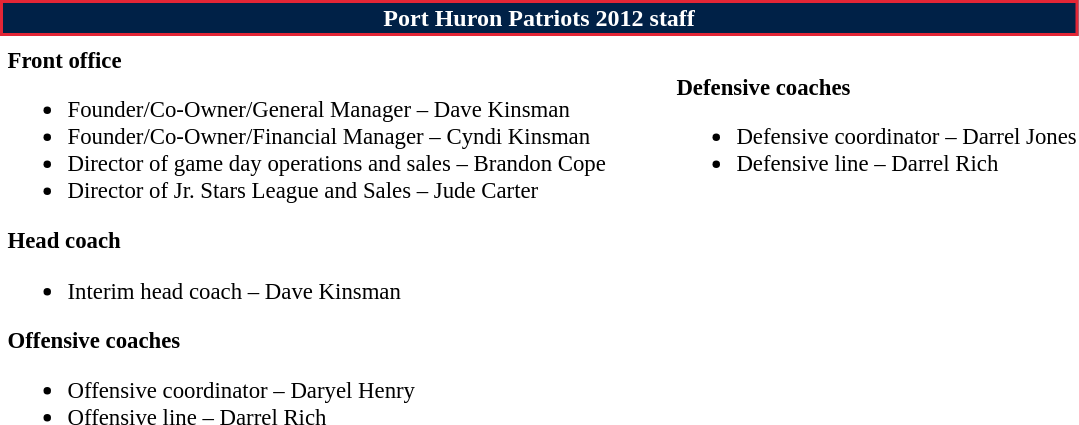<table class="toccolours" style="text-align: left">
<tr>
<th colspan="7" style="background:#002147; color:white; text-align: center; border:2px solid #E32636;"><strong>Port Huron Patriots 2012 staff</strong></th>
</tr>
<tr>
<td colspan=7 align="right"></td>
</tr>
<tr>
<td valign="top"></td>
<td style="font-size: 95%;" valign="top"><strong>Front office</strong><br><ul><li>Founder/Co-Owner/General Manager – Dave Kinsman</li><li>Founder/Co-Owner/Financial Manager – Cyndi Kinsman</li><li>Director of game day operations and sales – Brandon Cope</li><li>Director of Jr. Stars League and Sales – Jude Carter</li></ul><strong>Head coach</strong><ul><li>Interim head coach – Dave Kinsman</li></ul><strong>Offensive coaches</strong><ul><li>Offensive coordinator – Daryel Henry</li><li>Offensive line – Darrel Rich</li></ul></td>
<td width="35"> </td>
<td valign="top"></td>
<td style="font-size: 95%;" valign="top"><br><strong>Defensive coaches</strong><ul><li>Defensive coordinator – Darrel Jones</li><li>Defensive line – Darrel Rich</li></ul></td>
</tr>
</table>
